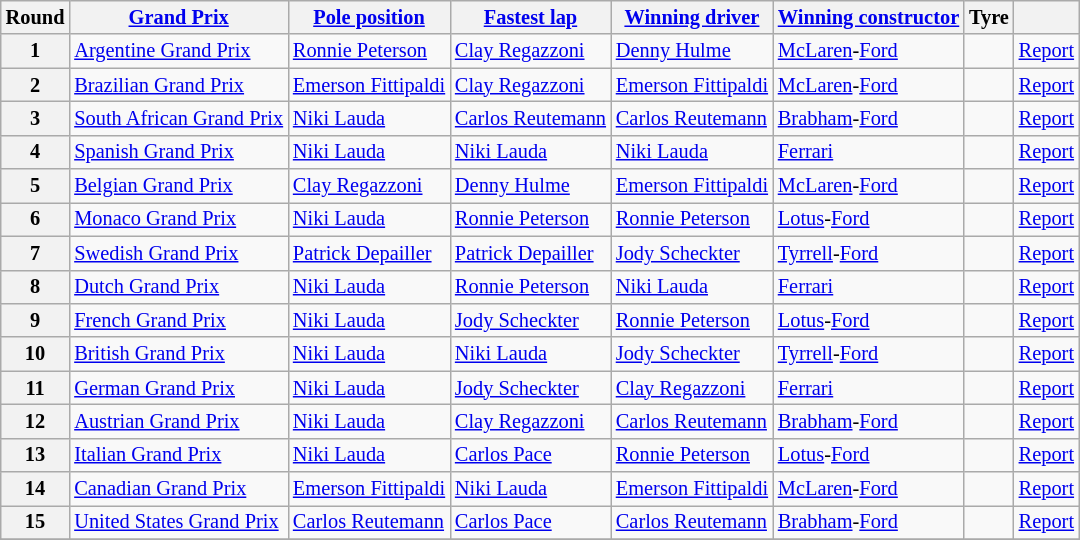<table class="wikitable" style="font-size: 85%;">
<tr>
<th>Round</th>
<th><a href='#'>Grand Prix</a></th>
<th><a href='#'>Pole position</a></th>
<th><a href='#'>Fastest lap</a></th>
<th><a href='#'>Winning driver</a></th>
<th><a href='#'>Winning constructor</a></th>
<th>Tyre</th>
<th></th>
</tr>
<tr>
<th>1</th>
<td> <a href='#'>Argentine Grand Prix</a></td>
<td> <a href='#'>Ronnie Peterson</a></td>
<td> <a href='#'>Clay Regazzoni</a></td>
<td> <a href='#'>Denny Hulme</a></td>
<td> <a href='#'>McLaren</a>-<a href='#'>Ford</a></td>
<td></td>
<td><a href='#'>Report</a></td>
</tr>
<tr>
<th>2</th>
<td> <a href='#'>Brazilian Grand Prix</a></td>
<td> <a href='#'>Emerson Fittipaldi</a></td>
<td> <a href='#'>Clay Regazzoni</a></td>
<td> <a href='#'>Emerson Fittipaldi</a></td>
<td> <a href='#'>McLaren</a>-<a href='#'>Ford</a></td>
<td></td>
<td><a href='#'>Report</a></td>
</tr>
<tr>
<th>3</th>
<td> <a href='#'>South African Grand Prix</a></td>
<td> <a href='#'>Niki Lauda</a></td>
<td> <a href='#'>Carlos Reutemann</a></td>
<td> <a href='#'>Carlos Reutemann</a></td>
<td> <a href='#'>Brabham</a>-<a href='#'>Ford</a></td>
<td></td>
<td><a href='#'>Report</a></td>
</tr>
<tr>
<th>4</th>
<td> <a href='#'>Spanish Grand Prix</a></td>
<td> <a href='#'>Niki Lauda</a></td>
<td> <a href='#'>Niki Lauda</a></td>
<td> <a href='#'>Niki Lauda</a></td>
<td> <a href='#'>Ferrari</a></td>
<td></td>
<td><a href='#'>Report</a></td>
</tr>
<tr>
<th>5</th>
<td> <a href='#'>Belgian Grand Prix</a></td>
<td> <a href='#'>Clay Regazzoni</a></td>
<td> <a href='#'>Denny Hulme</a></td>
<td> <a href='#'>Emerson Fittipaldi</a></td>
<td> <a href='#'>McLaren</a>-<a href='#'>Ford</a></td>
<td></td>
<td><a href='#'>Report</a></td>
</tr>
<tr>
<th>6</th>
<td> <a href='#'>Monaco Grand Prix</a></td>
<td> <a href='#'>Niki Lauda</a></td>
<td> <a href='#'>Ronnie Peterson</a></td>
<td> <a href='#'>Ronnie Peterson</a></td>
<td> <a href='#'>Lotus</a>-<a href='#'>Ford</a></td>
<td></td>
<td><a href='#'>Report</a></td>
</tr>
<tr>
<th>7</th>
<td> <a href='#'>Swedish Grand Prix</a></td>
<td> <a href='#'>Patrick Depailler</a></td>
<td> <a href='#'>Patrick Depailler</a></td>
<td> <a href='#'>Jody Scheckter</a></td>
<td> <a href='#'>Tyrrell</a>-<a href='#'>Ford</a></td>
<td></td>
<td><a href='#'>Report</a></td>
</tr>
<tr>
<th>8</th>
<td> <a href='#'>Dutch Grand Prix</a></td>
<td> <a href='#'>Niki Lauda</a></td>
<td> <a href='#'>Ronnie Peterson</a></td>
<td> <a href='#'>Niki Lauda</a></td>
<td> <a href='#'>Ferrari</a></td>
<td></td>
<td><a href='#'>Report</a></td>
</tr>
<tr>
<th>9</th>
<td> <a href='#'>French Grand Prix</a></td>
<td> <a href='#'>Niki Lauda</a></td>
<td> <a href='#'>Jody Scheckter</a></td>
<td> <a href='#'>Ronnie Peterson</a></td>
<td> <a href='#'>Lotus</a>-<a href='#'>Ford</a></td>
<td></td>
<td><a href='#'>Report</a></td>
</tr>
<tr>
<th>10</th>
<td> <a href='#'>British Grand Prix</a></td>
<td> <a href='#'>Niki Lauda</a></td>
<td> <a href='#'>Niki Lauda</a></td>
<td> <a href='#'>Jody Scheckter</a></td>
<td> <a href='#'>Tyrrell</a>-<a href='#'>Ford</a></td>
<td></td>
<td><a href='#'>Report</a></td>
</tr>
<tr>
<th>11</th>
<td> <a href='#'>German Grand Prix</a></td>
<td> <a href='#'>Niki Lauda</a></td>
<td> <a href='#'>Jody Scheckter</a></td>
<td> <a href='#'>Clay Regazzoni</a></td>
<td> <a href='#'>Ferrari</a></td>
<td></td>
<td><a href='#'>Report</a></td>
</tr>
<tr>
<th>12</th>
<td> <a href='#'>Austrian Grand Prix</a></td>
<td> <a href='#'>Niki Lauda</a></td>
<td> <a href='#'>Clay Regazzoni</a></td>
<td> <a href='#'>Carlos Reutemann</a></td>
<td> <a href='#'>Brabham</a>-<a href='#'>Ford</a></td>
<td></td>
<td><a href='#'>Report</a></td>
</tr>
<tr>
<th>13</th>
<td> <a href='#'>Italian Grand Prix</a></td>
<td> <a href='#'>Niki Lauda</a></td>
<td> <a href='#'>Carlos Pace</a></td>
<td> <a href='#'>Ronnie Peterson</a></td>
<td> <a href='#'>Lotus</a>-<a href='#'>Ford</a></td>
<td></td>
<td><a href='#'>Report</a></td>
</tr>
<tr>
<th>14</th>
<td> <a href='#'>Canadian Grand Prix</a></td>
<td> <a href='#'>Emerson Fittipaldi</a></td>
<td> <a href='#'>Niki Lauda</a></td>
<td> <a href='#'>Emerson Fittipaldi</a></td>
<td> <a href='#'>McLaren</a>-<a href='#'>Ford</a></td>
<td></td>
<td><a href='#'>Report</a></td>
</tr>
<tr>
<th>15</th>
<td> <a href='#'>United States Grand Prix</a></td>
<td> <a href='#'>Carlos Reutemann</a></td>
<td> <a href='#'>Carlos Pace</a></td>
<td> <a href='#'>Carlos Reutemann</a></td>
<td> <a href='#'>Brabham</a>-<a href='#'>Ford</a></td>
<td></td>
<td><a href='#'>Report</a></td>
</tr>
<tr>
</tr>
</table>
